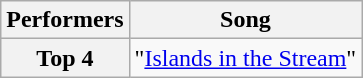<table class="wikitable unsortable" style="text-align:center;">
<tr>
<th scope="col">Performers</th>
<th scope="col">Song</th>
</tr>
<tr>
<th scope="row">Top 4</th>
<td>"<a href='#'>Islands in the Stream</a>"</td>
</tr>
</table>
